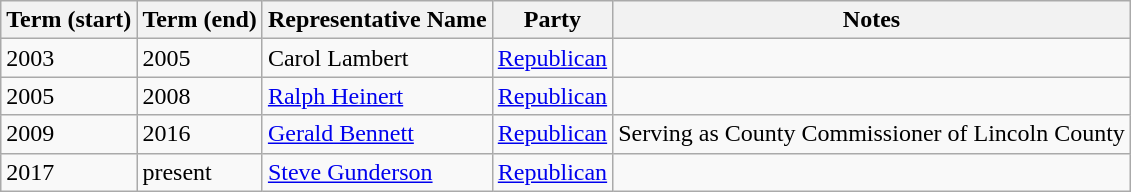<table class="wikitable sortable">
<tr>
<th>Term (start)</th>
<th>Term (end)</th>
<th>Representative Name</th>
<th>Party</th>
<th>Notes</th>
</tr>
<tr>
<td>2003</td>
<td>2005</td>
<td>Carol Lambert</td>
<td><a href='#'>Republican</a></td>
<td></td>
</tr>
<tr>
<td>2005</td>
<td>2008</td>
<td><a href='#'>Ralph Heinert</a></td>
<td><a href='#'>Republican</a></td>
<td></td>
</tr>
<tr>
<td>2009</td>
<td>2016</td>
<td><a href='#'>Gerald Bennett</a></td>
<td><a href='#'>Republican</a></td>
<td>Serving as County Commissioner of Lincoln County</td>
</tr>
<tr>
<td>2017</td>
<td>present</td>
<td><a href='#'>Steve Gunderson</a></td>
<td><a href='#'>Republican</a></td>
<td></td>
</tr>
</table>
